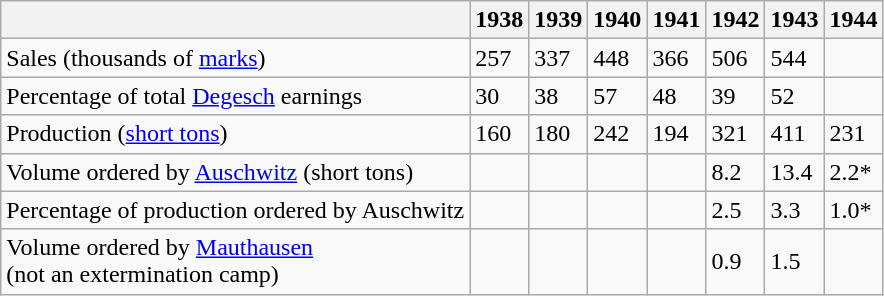<table class="wikitable">
<tr>
<th></th>
<th>1938</th>
<th>1939</th>
<th>1940</th>
<th>1941</th>
<th>1942</th>
<th>1943</th>
<th>1944</th>
</tr>
<tr>
<td>Sales (thousands of <a href='#'>marks</a>)</td>
<td>257</td>
<td>337</td>
<td>448</td>
<td>366</td>
<td>506</td>
<td>544</td>
<td></td>
</tr>
<tr>
<td>Percentage of total <a href='#'>Degesch</a> earnings</td>
<td>30</td>
<td>38</td>
<td>57</td>
<td>48</td>
<td>39</td>
<td>52</td>
<td></td>
</tr>
<tr>
<td>Production (<a href='#'>short tons</a>)</td>
<td>160</td>
<td>180</td>
<td>242</td>
<td>194</td>
<td>321</td>
<td>411</td>
<td>231</td>
</tr>
<tr>
<td>Volume ordered by <a href='#'>Auschwitz</a> (short tons)</td>
<td></td>
<td></td>
<td></td>
<td></td>
<td>8.2</td>
<td>13.4</td>
<td>2.2*</td>
</tr>
<tr>
<td>Percentage of production ordered by Auschwitz</td>
<td></td>
<td></td>
<td></td>
<td></td>
<td>2.5</td>
<td>3.3</td>
<td>1.0*</td>
</tr>
<tr>
<td>Volume ordered by <a href='#'>Mauthausen</a><br>(not an extermination camp)</td>
<td></td>
<td></td>
<td></td>
<td></td>
<td>0.9</td>
<td>1.5</td>
<td></td>
</tr>
</table>
